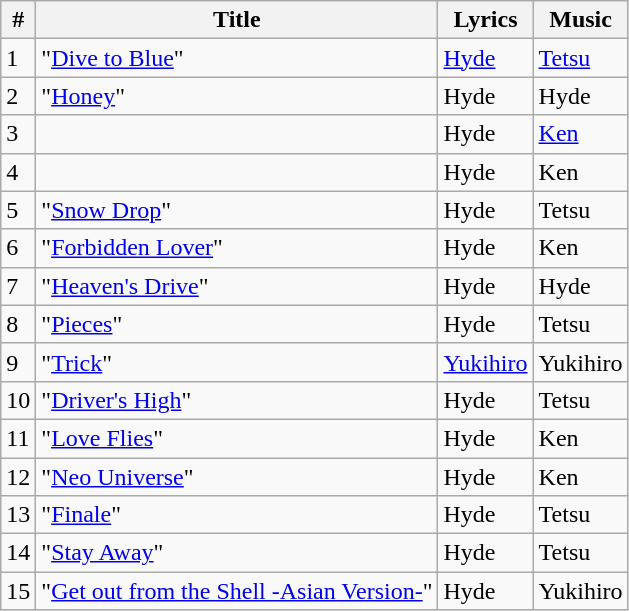<table class="wikitable">
<tr>
<th>#</th>
<th>Title</th>
<th>Lyrics</th>
<th>Music</th>
</tr>
<tr>
<td>1</td>
<td>"<a href='#'>Dive to Blue</a>"</td>
<td><a href='#'>Hyde</a></td>
<td><a href='#'>Tetsu</a></td>
</tr>
<tr>
<td>2</td>
<td>"<a href='#'>Honey</a>"</td>
<td>Hyde</td>
<td>Hyde</td>
</tr>
<tr>
<td>3</td>
<td></td>
<td>Hyde</td>
<td><a href='#'>Ken</a></td>
</tr>
<tr>
<td>4</td>
<td></td>
<td>Hyde</td>
<td>Ken</td>
</tr>
<tr>
<td>5</td>
<td>"<a href='#'>Snow Drop</a>"</td>
<td>Hyde</td>
<td>Tetsu</td>
</tr>
<tr>
<td>6</td>
<td>"<a href='#'>Forbidden Lover</a>"</td>
<td>Hyde</td>
<td>Ken</td>
</tr>
<tr>
<td>7</td>
<td>"<a href='#'>Heaven's Drive</a>"</td>
<td>Hyde</td>
<td>Hyde</td>
</tr>
<tr>
<td>8</td>
<td>"<a href='#'>Pieces</a>"</td>
<td>Hyde</td>
<td>Tetsu</td>
</tr>
<tr>
<td>9</td>
<td>"<a href='#'>Trick</a>"</td>
<td><a href='#'>Yukihiro</a></td>
<td>Yukihiro</td>
</tr>
<tr>
<td>10</td>
<td>"<a href='#'>Driver's High</a>"</td>
<td>Hyde</td>
<td>Tetsu</td>
</tr>
<tr>
<td>11</td>
<td>"<a href='#'>Love Flies</a>"</td>
<td>Hyde</td>
<td>Ken</td>
</tr>
<tr>
<td>12</td>
<td>"<a href='#'>Neo Universe</a>"</td>
<td>Hyde</td>
<td>Ken</td>
</tr>
<tr>
<td>13</td>
<td>"<a href='#'>Finale</a>"</td>
<td>Hyde</td>
<td>Tetsu</td>
</tr>
<tr>
<td>14</td>
<td>"<a href='#'>Stay Away</a>"</td>
<td>Hyde</td>
<td>Tetsu</td>
</tr>
<tr>
<td>15</td>
<td>"<a href='#'>Get out from the Shell -Asian Version-</a>"</td>
<td>Hyde</td>
<td>Yukihiro</td>
</tr>
</table>
